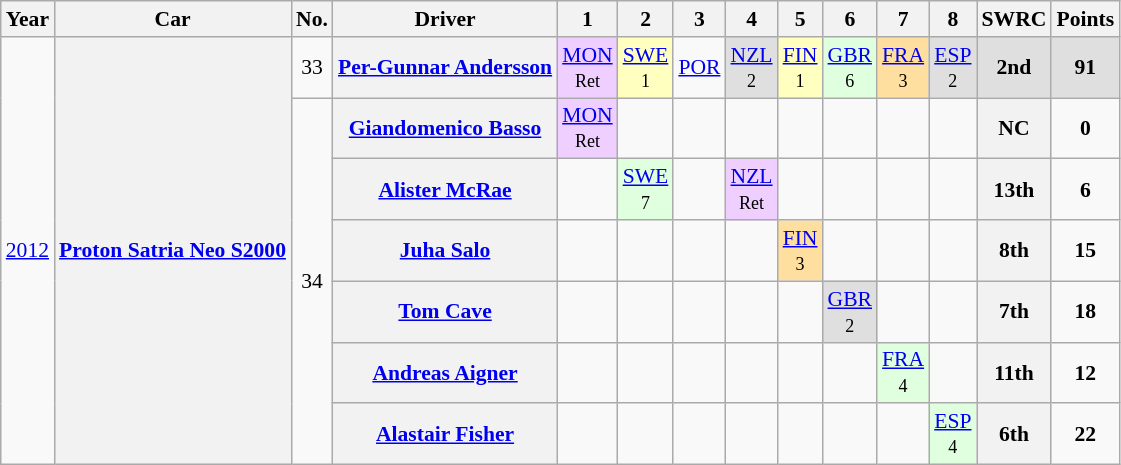<table class="wikitable" border="1" style="text-align:center; font-size:90%;">
<tr>
<th>Year</th>
<th>Car</th>
<th>No.</th>
<th>Driver</th>
<th>1</th>
<th>2</th>
<th>3</th>
<th>4</th>
<th>5</th>
<th>6</th>
<th>7</th>
<th>8</th>
<th>SWRC</th>
<th>Points</th>
</tr>
<tr>
<td rowspan="7"><a href='#'>2012</a></td>
<th rowspan="7"><a href='#'>Proton Satria Neo S2000</a></th>
<td>33</td>
<th> <a href='#'>Per-Gunnar Andersson</a></th>
<td style="background:#EFCFFF;"><a href='#'>MON</a><br><small>Ret</small></td>
<td style="background:#FFFFBF;"><a href='#'>SWE</a><br><small>1</small></td>
<td><a href='#'>POR</a></td>
<td style="background:#DFDFDF;"><a href='#'>NZL</a><br><small>2</small></td>
<td style="background:#FFFFBF;"><a href='#'>FIN</a><br><small>1</small></td>
<td style="background:#DFFFDF;"><a href='#'>GBR</a><br><small>6</small></td>
<td style="background:#FFDF9F;"><a href='#'>FRA</a><br><small>3</small></td>
<td style="background:#DFDFDF;"><a href='#'>ESP</a><br><small>2</small></td>
<td style="background:#DFDFDF;"><strong>2nd</strong></td>
<td style="background:#DFDFDF;"><strong>91</strong></td>
</tr>
<tr>
<td rowspan="6">34</td>
<th> <a href='#'>Giandomenico Basso</a></th>
<td style="background:#EFCFFF;"><a href='#'>MON</a><br><small>Ret</small></td>
<td></td>
<td></td>
<td></td>
<td></td>
<td></td>
<td></td>
<td></td>
<th>NC</th>
<td><strong>0</strong></td>
</tr>
<tr>
<th> <a href='#'>Alister McRae</a></th>
<td></td>
<td style="background:#DFFFDF;"><a href='#'>SWE</a><br><small>7</small></td>
<td></td>
<td style="background:#EFCFFF;"><a href='#'>NZL</a><br><small>Ret</small></td>
<td></td>
<td></td>
<td></td>
<td></td>
<th>13th</th>
<td><strong>6</strong></td>
</tr>
<tr>
<th> <a href='#'>Juha Salo</a></th>
<td></td>
<td></td>
<td></td>
<td></td>
<td style="background:#FFDF9F;"><a href='#'>FIN</a><br><small>3</small></td>
<td></td>
<td></td>
<td></td>
<th>8th</th>
<td><strong>15</strong></td>
</tr>
<tr>
<th> <a href='#'>Tom Cave</a></th>
<td></td>
<td></td>
<td></td>
<td></td>
<td></td>
<td style="background:#DFDFDF;"><a href='#'>GBR</a><br><small>2</small></td>
<td></td>
<td></td>
<th>7th</th>
<td><strong>18</strong></td>
</tr>
<tr>
<th> <a href='#'>Andreas Aigner</a></th>
<td></td>
<td></td>
<td></td>
<td></td>
<td></td>
<td></td>
<td style="background:#DFFFDF;"><a href='#'>FRA</a><br><small>4</small></td>
<td></td>
<th>11th</th>
<td><strong>12</strong></td>
</tr>
<tr>
<th> <a href='#'>Alastair Fisher</a></th>
<td></td>
<td></td>
<td></td>
<td></td>
<td></td>
<td></td>
<td></td>
<td style="background:#DFFFDF;"><a href='#'>ESP</a><br><small>4</small></td>
<th>6th</th>
<td><strong>22</strong></td>
</tr>
</table>
